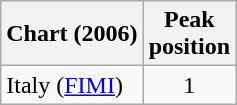<table class="wikitable">
<tr>
<th>Chart (2006)</th>
<th>Peak<br>position</th>
</tr>
<tr>
<td>Italy (<a href='#'>FIMI</a>)</td>
<td align="center">1</td>
</tr>
</table>
